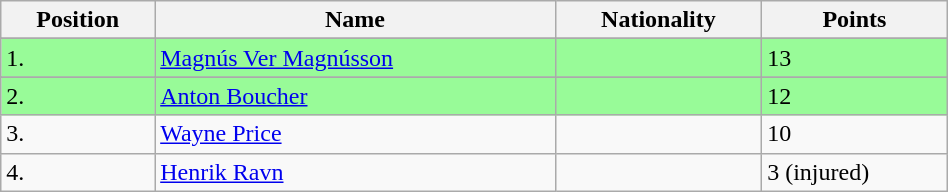<table class="wikitable" style="display: inline-table; width: 50%;">
<tr>
<th>Position</th>
<th>Name</th>
<th>Nationality</th>
<th>Points</th>
</tr>
<tr>
</tr>
<tr style="background:palegreen">
<td>1.</td>
<td><a href='#'>Magnús Ver Magnússon</a></td>
<td></td>
<td>13</td>
</tr>
<tr>
</tr>
<tr style="background:palegreen">
<td>2.</td>
<td><a href='#'>Anton Boucher</a></td>
<td></td>
<td>12</td>
</tr>
<tr>
<td>3.</td>
<td><a href='#'>Wayne Price</a></td>
<td></td>
<td>10</td>
</tr>
<tr>
<td>4.</td>
<td><a href='#'>Henrik Ravn</a></td>
<td></td>
<td>3 (injured)</td>
</tr>
</table>
